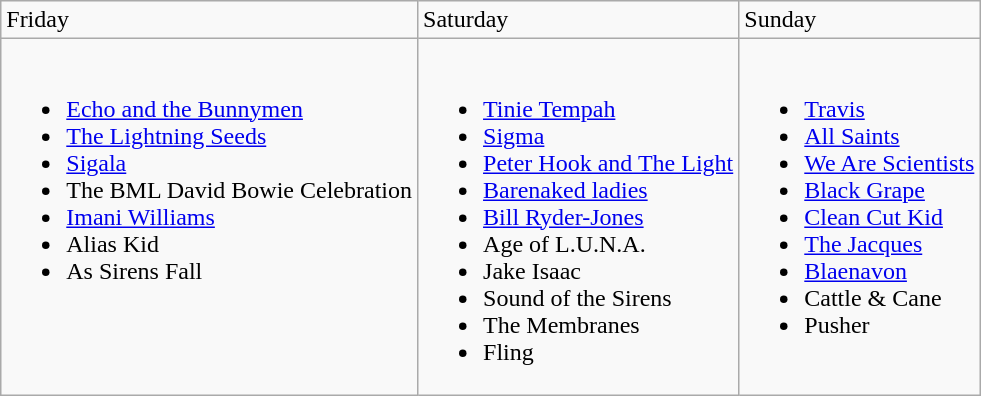<table class="wikitable">
<tr>
<td>Friday</td>
<td>Saturday</td>
<td>Sunday</td>
</tr>
<tr valign="top">
<td><br><ul><li><a href='#'>Echo and the Bunnymen</a></li><li><a href='#'>The Lightning Seeds</a></li><li><a href='#'>Sigala</a></li><li>The BML David Bowie Celebration</li><li><a href='#'>Imani Williams</a></li><li>Alias Kid</li><li>As Sirens Fall</li></ul></td>
<td><br><ul><li><a href='#'>Tinie Tempah</a></li><li><a href='#'>Sigma</a></li><li><a href='#'>Peter Hook and The Light</a></li><li><a href='#'>Barenaked ladies</a></li><li><a href='#'>Bill Ryder-Jones</a></li><li>Age of L.U.N.A.</li><li>Jake Isaac</li><li>Sound of the Sirens</li><li>The Membranes</li><li>Fling</li></ul></td>
<td><br><ul><li><a href='#'>Travis</a></li><li><a href='#'>All Saints</a></li><li><a href='#'>We Are Scientists</a></li><li><a href='#'>Black Grape</a></li><li><a href='#'>Clean Cut Kid</a></li><li><a href='#'>The Jacques</a></li><li><a href='#'>Blaenavon</a></li><li>Cattle & Cane</li><li>Pusher</li></ul></td>
</tr>
</table>
